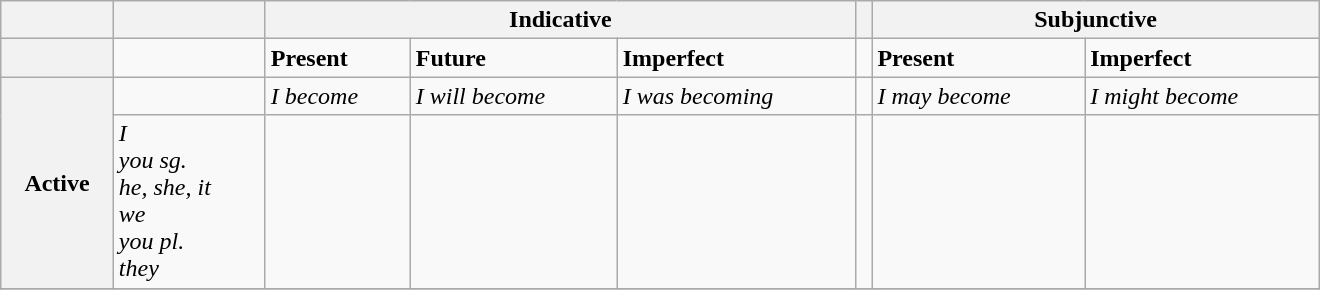<table class="wikitable" style="width: 55em;">
<tr>
<th></th>
<th></th>
<th colspan="3">Indicative</th>
<th></th>
<th colspan="2">Subjunctive</th>
</tr>
<tr>
<th></th>
<td></td>
<td><strong>Present</strong></td>
<td><strong>Future</strong></td>
<td><strong>Imperfect</strong></td>
<td></td>
<td><strong>Present</strong></td>
<td><strong>Imperfect</strong></td>
</tr>
<tr>
<th rowspan=2>Active</th>
<td></td>
<td><em>I become</em></td>
<td><em>I will become</em></td>
<td><em>I was becoming</em></td>
<td></td>
<td><em>I may become</em></td>
<td><em>I might become</em></td>
</tr>
<tr>
<td><em>I<br>you sg.<br>he, she, it<br>we<br>you pl.<br>they</em></td>
<td><strong></strong></td>
<td><strong></strong></td>
<td><strong></strong></td>
<td></td>
<td><strong></strong></td>
<td><strong></strong></td>
</tr>
<tr>
</tr>
</table>
